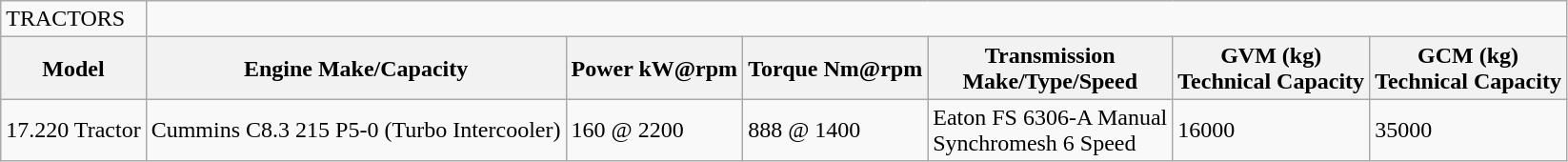<table class="wikitable">
<tr>
<td>TRACTORS</td>
</tr>
<tr>
<th>Model</th>
<th>Engine Make/Capacity</th>
<th>Power kW@rpm</th>
<th>Torque Nm@rpm</th>
<th>Transmission<br>Make/Type/Speed</th>
<th>GVM (kg)<br>Technical
Capacity</th>
<th>GCM (kg)<br>Technical
Capacity</th>
</tr>
<tr>
<td>17.220 Tractor</td>
<td>Cummins C8.3 215 P5-0 (Turbo Intercooler)</td>
<td>160 @ 2200</td>
<td>888 @ 1400</td>
<td>Eaton FS 6306-A Manual<br>Synchromesh 6 Speed</td>
<td>16000</td>
<td>35000</td>
</tr>
</table>
